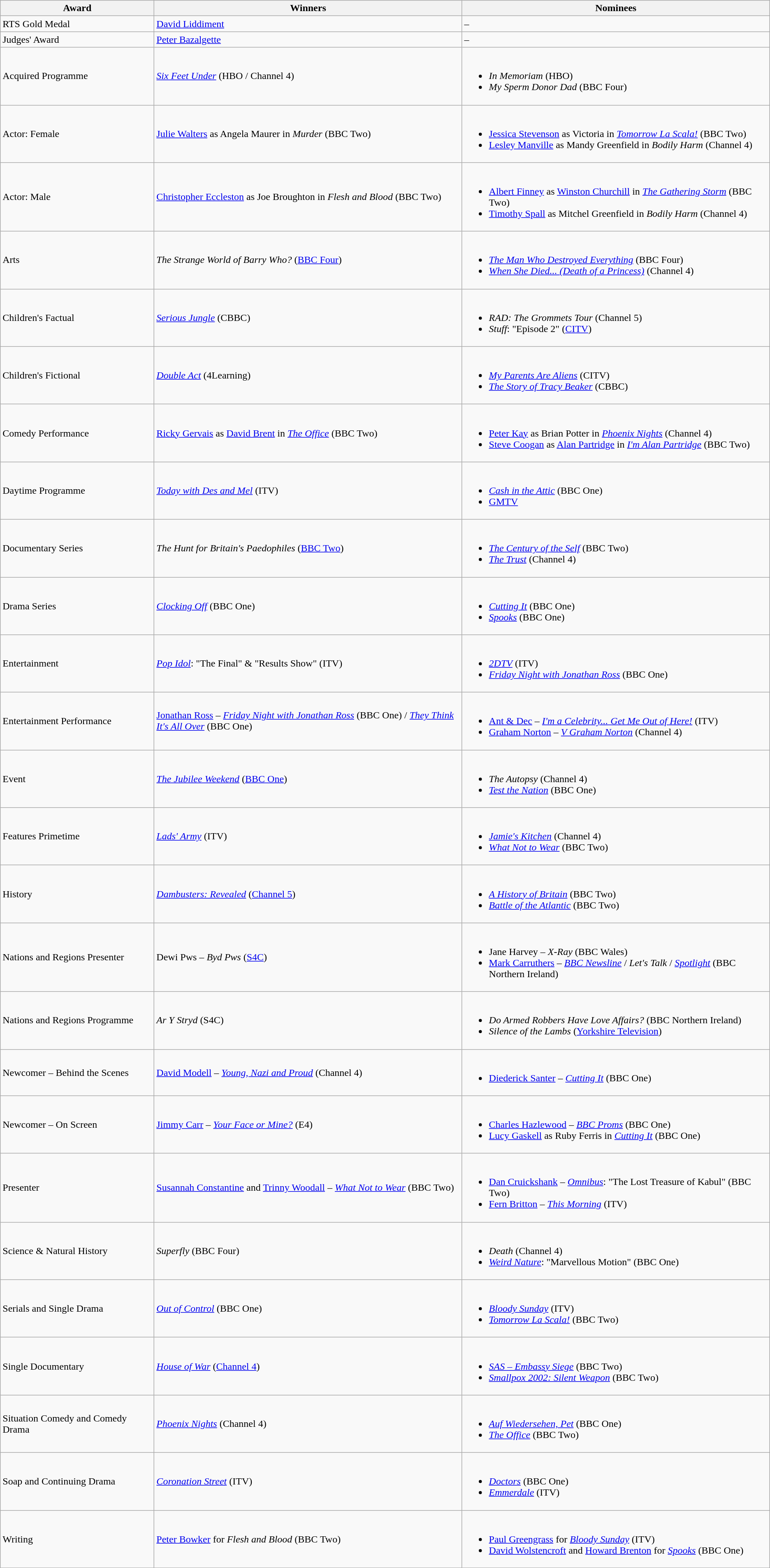<table class="wikitable">
<tr>
<th width="20%">Award</th>
<th width="40%">Winners</th>
<th width="40%">Nominees</th>
</tr>
<tr>
<td>RTS Gold Medal</td>
<td><a href='#'>David Liddiment</a></td>
<td>–</td>
</tr>
<tr>
<td>Judges' Award</td>
<td><a href='#'>Peter Bazalgette</a></td>
<td>–</td>
</tr>
<tr>
<td>Acquired Programme</td>
<td><em><a href='#'>Six Feet Under</a></em> (HBO / Channel 4)</td>
<td><br><ul><li><em>In Memoriam</em> (HBO)</li><li><em>My Sperm Donor Dad</em> (BBC Four)</li></ul></td>
</tr>
<tr>
<td>Actor: Female</td>
<td><a href='#'>Julie Walters</a> as Angela Maurer in <em>Murder</em> (BBC Two)</td>
<td><br><ul><li><a href='#'>Jessica Stevenson</a> as Victoria in <em><a href='#'>Tomorrow La Scala!</a></em> (BBC Two)</li><li><a href='#'>Lesley Manville</a> as Mandy Greenfield in <em>Bodily Harm</em> (Channel 4)</li></ul></td>
</tr>
<tr>
<td>Actor: Male</td>
<td><a href='#'>Christopher Eccleston</a> as Joe Broughton in <em>Flesh and Blood</em> (BBC Two)</td>
<td><br><ul><li><a href='#'>Albert Finney</a> as <a href='#'>Winston Churchill</a> in <em><a href='#'>The Gathering Storm</a></em> (BBC Two)</li><li><a href='#'>Timothy Spall</a> as Mitchel Greenfield in <em>Bodily Harm</em> (Channel 4)</li></ul></td>
</tr>
<tr>
<td>Arts</td>
<td><em>The Strange World of Barry Who?</em> (<a href='#'>BBC Four</a>)</td>
<td><br><ul><li><em><a href='#'>The Man Who Destroyed Everything</a></em> (BBC Four)</li><li><em><a href='#'>When She Died... (Death of a Princess)</a></em> (Channel 4)</li></ul></td>
</tr>
<tr>
<td>Children's Factual</td>
<td><em><a href='#'>Serious Jungle</a></em> (CBBC)</td>
<td><br><ul><li><em>RAD: The Grommets Tour</em> (Channel 5)</li><li><em>Stuff</em>: "Episode 2" (<a href='#'>CITV</a>)</li></ul></td>
</tr>
<tr>
<td>Children's Fictional</td>
<td><em><a href='#'>Double Act</a></em> (4Learning)</td>
<td><br><ul><li><em><a href='#'>My Parents Are Aliens</a></em> (CITV)</li><li><em><a href='#'>The Story of Tracy Beaker</a></em> (CBBC)</li></ul></td>
</tr>
<tr>
<td>Comedy Performance</td>
<td><a href='#'>Ricky Gervais</a> as <a href='#'>David Brent</a> in <em><a href='#'>The Office</a></em> (BBC Two)</td>
<td><br><ul><li><a href='#'>Peter Kay</a> as Brian Potter in <em><a href='#'>Phoenix Nights</a></em> (Channel 4)</li><li><a href='#'>Steve Coogan</a> as <a href='#'>Alan Partridge</a> in <em><a href='#'>I'm Alan Partridge</a></em> (BBC Two)</li></ul></td>
</tr>
<tr>
<td>Daytime Programme</td>
<td><em><a href='#'>Today with Des and Mel</a></em> (ITV)</td>
<td><br><ul><li><em><a href='#'>Cash in the Attic</a></em> (BBC One)</li><li><a href='#'>GMTV</a></li></ul></td>
</tr>
<tr>
<td>Documentary Series</td>
<td><em>The Hunt for Britain's Paedophiles</em> (<a href='#'>BBC Two</a>)</td>
<td><br><ul><li><em><a href='#'>The Century of the Self</a></em> (BBC Two)</li><li><em><a href='#'>The Trust</a></em> (Channel 4)</li></ul></td>
</tr>
<tr>
<td>Drama Series</td>
<td><em><a href='#'>Clocking Off</a></em> (BBC One)</td>
<td><br><ul><li><em><a href='#'>Cutting It</a></em> (BBC One)</li><li><em><a href='#'>Spooks</a></em> (BBC One)</li></ul></td>
</tr>
<tr>
<td>Entertainment</td>
<td><em><a href='#'>Pop Idol</a></em>: "The Final" & "Results Show" (ITV)</td>
<td><br><ul><li><em><a href='#'>2DTV</a></em> (ITV)</li><li><em><a href='#'>Friday Night with Jonathan Ross</a></em> (BBC One)</li></ul></td>
</tr>
<tr>
<td>Entertainment Performance</td>
<td><a href='#'>Jonathan Ross</a> – <em><a href='#'>Friday Night with Jonathan Ross</a></em> (BBC One) / <em><a href='#'>They Think It's All Over</a></em> (BBC One)</td>
<td><br><ul><li><a href='#'>Ant & Dec</a> – <em><a href='#'>I'm a Celebrity... Get Me Out of Here!</a></em> (ITV)</li><li><a href='#'>Graham Norton</a> – <em><a href='#'>V Graham Norton</a></em> (Channel 4)</li></ul></td>
</tr>
<tr>
<td>Event</td>
<td><em><a href='#'>The Jubilee Weekend</a></em> (<a href='#'>BBC One</a>)</td>
<td><br><ul><li><em>The Autopsy</em> (Channel 4)</li><li><em><a href='#'>Test the Nation</a></em> (BBC One)</li></ul></td>
</tr>
<tr>
<td>Features Primetime</td>
<td><em><a href='#'>Lads' Army</a></em> (ITV)</td>
<td><br><ul><li><em><a href='#'>Jamie's Kitchen</a></em> (Channel 4)</li><li><em><a href='#'>What Not to Wear</a></em> (BBC Two)</li></ul></td>
</tr>
<tr>
<td>History</td>
<td><em><a href='#'>Dambusters: Revealed</a></em> (<a href='#'>Channel 5</a>)</td>
<td><br><ul><li><em><a href='#'>A History of Britain</a></em> (BBC Two)</li><li><em><a href='#'>Battle of the Atlantic</a></em> (BBC Two)</li></ul></td>
</tr>
<tr>
<td>Nations and Regions Presenter</td>
<td>Dewi Pws – <em>Byd Pws</em> (<a href='#'>S4C</a>)</td>
<td><br><ul><li>Jane Harvey – <em>X-Ray</em> (BBC Wales)</li><li><a href='#'>Mark Carruthers</a> – <em><a href='#'>BBC Newsline</a></em> / <em>Let's Talk</em> / <em><a href='#'>Spotlight</a></em> (BBC Northern Ireland)</li></ul></td>
</tr>
<tr>
<td>Nations and Regions Programme</td>
<td><em>Ar Y Stryd</em> (S4C)</td>
<td><br><ul><li><em>Do Armed Robbers Have Love Affairs?</em> (BBC Northern Ireland)</li><li><em>Silence of the Lambs</em> (<a href='#'>Yorkshire Television</a>)</li></ul></td>
</tr>
<tr>
<td>Newcomer – Behind the Scenes</td>
<td><a href='#'>David Modell</a> – <em><a href='#'>Young, Nazi and Proud</a></em> (Channel 4)</td>
<td><br><ul><li><a href='#'>Diederick Santer</a> – <em><a href='#'>Cutting It</a></em> (BBC One)</li></ul></td>
</tr>
<tr>
<td>Newcomer – On Screen</td>
<td><a href='#'>Jimmy Carr</a> – <em><a href='#'>Your Face or Mine?</a></em> (E4)</td>
<td><br><ul><li><a href='#'>Charles Hazlewood</a> – <em><a href='#'>BBC Proms</a></em> (BBC One)</li><li><a href='#'>Lucy Gaskell</a> as Ruby Ferris in <em><a href='#'>Cutting It</a></em> (BBC One)</li></ul></td>
</tr>
<tr>
<td>Presenter</td>
<td><a href='#'>Susannah Constantine</a> and <a href='#'>Trinny Woodall</a> – <em><a href='#'>What Not to Wear</a></em> (BBC Two)</td>
<td><br><ul><li><a href='#'>Dan Cruickshank</a> – <em><a href='#'>Omnibus</a></em>: "The Lost Treasure of Kabul" (BBC Two)</li><li><a href='#'>Fern Britton</a> – <em><a href='#'>This Morning</a></em> (ITV)</li></ul></td>
</tr>
<tr>
<td>Science & Natural History</td>
<td><em>Superfly</em> (BBC Four)</td>
<td><br><ul><li><em>Death</em> (Channel 4)</li><li><em><a href='#'>Weird Nature</a></em>: "Marvellous Motion" (BBC One)</li></ul></td>
</tr>
<tr>
<td>Serials and Single Drama</td>
<td><em><a href='#'>Out of Control</a></em> (BBC One)</td>
<td><br><ul><li><em><a href='#'>Bloody Sunday</a></em> (ITV)</li><li><em><a href='#'>Tomorrow La Scala!</a></em> (BBC Two)</li></ul></td>
</tr>
<tr>
<td>Single Documentary</td>
<td><em><a href='#'>House of War</a></em> (<a href='#'>Channel 4</a>)</td>
<td><br><ul><li><em><a href='#'>SAS – Embassy Siege</a></em> (BBC Two)</li><li><em><a href='#'>Smallpox 2002: Silent Weapon</a></em> (BBC Two)</li></ul></td>
</tr>
<tr>
<td>Situation Comedy and Comedy Drama</td>
<td><em><a href='#'>Phoenix Nights</a></em> (Channel 4)</td>
<td><br><ul><li><em><a href='#'>Auf Wiedersehen, Pet</a></em> (BBC One)</li><li><em><a href='#'>The Office</a></em> (BBC Two)</li></ul></td>
</tr>
<tr>
<td>Soap and Continuing Drama</td>
<td><em><a href='#'>Coronation Street</a></em> (ITV)</td>
<td><br><ul><li><em><a href='#'>Doctors</a></em> (BBC One)</li><li><em><a href='#'>Emmerdale</a></em> (ITV)</li></ul></td>
</tr>
<tr>
<td>Writing</td>
<td><a href='#'>Peter Bowker</a> for <em>Flesh and Blood</em> (BBC Two)</td>
<td><br><ul><li><a href='#'>Paul Greengrass</a> for <em><a href='#'>Bloody Sunday</a></em> (ITV)</li><li><a href='#'>David Wolstencroft</a> and <a href='#'>Howard Brenton</a> for <em><a href='#'>Spooks</a></em> (BBC One)</li></ul></td>
</tr>
</table>
